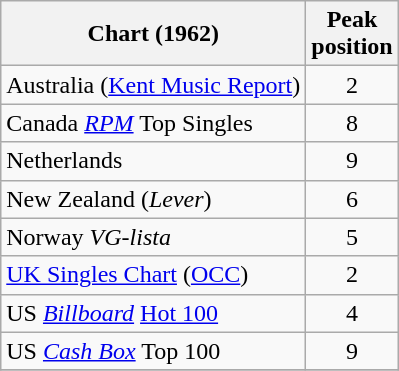<table class="wikitable sortable">
<tr>
<th>Chart (1962)</th>
<th>Peak<br>position</th>
</tr>
<tr>
<td>Australia (<a href='#'>Kent Music Report</a>)</td>
<td style="text-align:center;">2</td>
</tr>
<tr>
<td>Canada <em><a href='#'>RPM</a></em> Top Singles</td>
<td style="text-align:center;">8</td>
</tr>
<tr>
<td>Netherlands</td>
<td align="center">9</td>
</tr>
<tr>
<td>New Zealand (<em>Lever</em>)</td>
<td align="center">6</td>
</tr>
<tr>
<td>Norway <em>VG-lista</em></td>
<td align="center">5</td>
</tr>
<tr>
<td><a href='#'>UK Singles Chart</a> (<a href='#'>OCC</a>)</td>
<td style="text-align:center;">2</td>
</tr>
<tr>
<td>US <em><a href='#'>Billboard</a></em> <a href='#'>Hot 100</a></td>
<td style="text-align:center;">4</td>
</tr>
<tr>
<td>US <a href='#'><em>Cash Box</em></a> Top 100</td>
<td align="center">9</td>
</tr>
<tr>
</tr>
</table>
